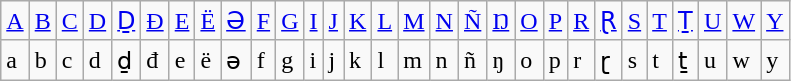<table class="wikitable">
<tr>
<td><a href='#'>A</a></td>
<td><a href='#'>B</a></td>
<td><a href='#'>C</a></td>
<td><a href='#'>D</a></td>
<td><a href='#'>Ḏ</a></td>
<td><a href='#'>Đ</a></td>
<td><a href='#'>E</a></td>
<td><a href='#'>Ë</a></td>
<td><a href='#'>Ə</a></td>
<td><a href='#'>F</a></td>
<td><a href='#'>G</a></td>
<td><a href='#'>I</a></td>
<td><a href='#'>J</a></td>
<td><a href='#'>K</a></td>
<td><a href='#'>L</a></td>
<td><a href='#'>M</a></td>
<td><a href='#'>N</a></td>
<td><a href='#'>Ñ</a></td>
<td><a href='#'>Ŋ</a></td>
<td><a href='#'>O</a></td>
<td><a href='#'>P</a></td>
<td><a href='#'>R</a></td>
<td><a href='#'>Ɽ</a></td>
<td><a href='#'>S</a></td>
<td><a href='#'>T</a></td>
<td><a href='#'>Ṯ</a></td>
<td><a href='#'>U</a></td>
<td><a href='#'>W</a></td>
<td><a href='#'>Y</a></td>
</tr>
<tr>
<td>a</td>
<td>b</td>
<td>c</td>
<td>d</td>
<td>ḏ</td>
<td>đ</td>
<td>e</td>
<td>ë</td>
<td>ə</td>
<td>f</td>
<td>g</td>
<td>i</td>
<td>j</td>
<td>k</td>
<td>l</td>
<td>m</td>
<td>n</td>
<td>ñ</td>
<td>ŋ</td>
<td>o</td>
<td>p</td>
<td>r</td>
<td>ɽ</td>
<td>s</td>
<td>t</td>
<td>ṯ</td>
<td>u</td>
<td>w</td>
<td>y</td>
</tr>
</table>
